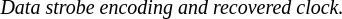<table align=right>
<tr>
<td></td>
</tr>
<tr>
<td><small><em>Data strobe encoding and recovered clock.</em></small></td>
</tr>
</table>
